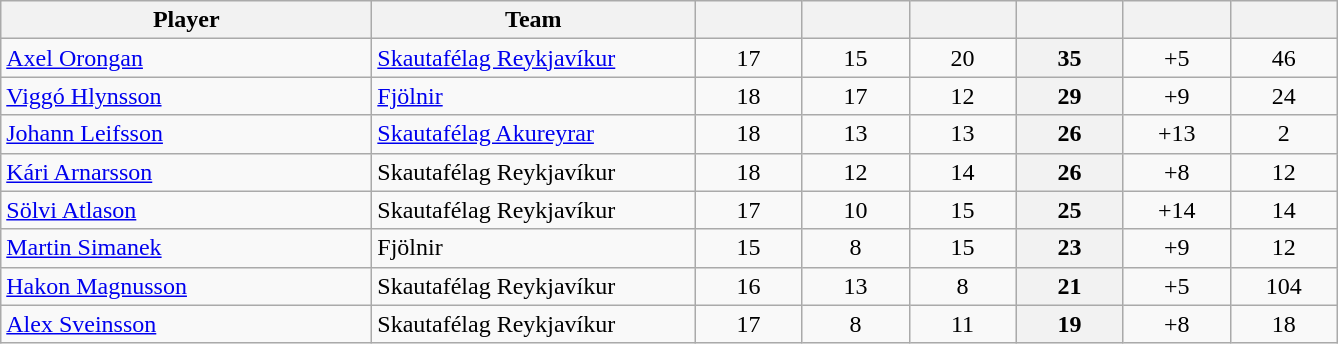<table class="wikitable sortable" style="text-align: center">
<tr>
<th style="width: 15em;">Player</th>
<th style="width: 13em;">Team</th>
<th style="width: 4em;"></th>
<th style="width: 4em;"></th>
<th style="width: 4em;"></th>
<th style="width: 4em;"></th>
<th style="width: 4em;"></th>
<th style="width: 4em;"></th>
</tr>
<tr>
<td style="text-align:left;"> <a href='#'>Axel Orongan</a></td>
<td style="text-align:left;"><a href='#'>Skautafélag Reykjavíkur</a></td>
<td>17</td>
<td>15</td>
<td>20</td>
<th>35</th>
<td>+5</td>
<td>46</td>
</tr>
<tr>
<td style="text-align:left;"> <a href='#'>Viggó Hlynsson</a></td>
<td style="text-align:left;"><a href='#'>Fjölnir</a></td>
<td>18</td>
<td>17</td>
<td>12</td>
<th>29</th>
<td>+9</td>
<td>24</td>
</tr>
<tr>
<td style="text-align:left;"> <a href='#'>Johann Leifsson</a></td>
<td style="text-align:left;"><a href='#'>Skautafélag Akureyrar</a></td>
<td>18</td>
<td>13</td>
<td>13</td>
<th>26</th>
<td>+13</td>
<td>2</td>
</tr>
<tr>
<td style="text-align:left;"> <a href='#'>Kári Arnarsson</a></td>
<td style="text-align:left;">Skautafélag Reykjavíkur</td>
<td>18</td>
<td>12</td>
<td>14</td>
<th>26</th>
<td>+8</td>
<td>12</td>
</tr>
<tr>
<td style="text-align:left;"> <a href='#'>Sölvi Atlason</a></td>
<td style="text-align:left;">Skautafélag Reykjavíkur</td>
<td>17</td>
<td>10</td>
<td>15</td>
<th>25</th>
<td>+14</td>
<td>14</td>
</tr>
<tr>
<td style="text-align:left;"> <a href='#'>Martin Simanek</a></td>
<td style="text-align:left;">Fjölnir</td>
<td>15</td>
<td>8</td>
<td>15</td>
<th>23</th>
<td>+9</td>
<td>12</td>
</tr>
<tr>
<td style="text-align:left;"> <a href='#'>Hakon Magnusson</a></td>
<td style="text-align:left;">Skautafélag Reykjavíkur</td>
<td>16</td>
<td>13</td>
<td>8</td>
<th>21</th>
<td>+5</td>
<td>104</td>
</tr>
<tr>
<td style="text-align:left;"> <a href='#'>Alex Sveinsson</a></td>
<td style="text-align:left;">Skautafélag Reykjavíkur</td>
<td>17</td>
<td>8</td>
<td>11</td>
<th>19</th>
<td>+8</td>
<td>18</td>
</tr>
</table>
